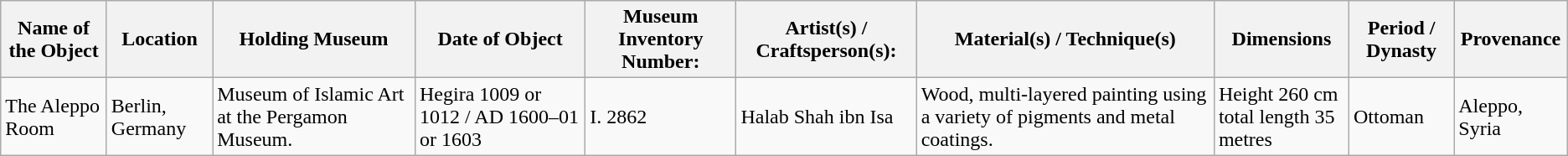<table class="wikitable">
<tr>
<th>Name of the Object</th>
<th>Location</th>
<th>Holding Museum</th>
<th>Date of Object</th>
<th>Museum Inventory Number:</th>
<th>Artist(s) / Craftsperson(s):</th>
<th>Material(s) / Technique(s)</th>
<th>Dimensions</th>
<th>Period / Dynasty</th>
<th>Provenance</th>
</tr>
<tr>
<td>The Aleppo Room</td>
<td>Berlin, Germany</td>
<td>Museum of Islamic Art at the Pergamon Museum.</td>
<td>Hegira 1009 or 1012 / AD 1600–01 or 1603</td>
<td>I. 2862</td>
<td>Halab Shah ibn Isa</td>
<td>Wood, multi-layered painting using a variety of pigments and metal coatings.</td>
<td>Height 260 cm<br>total length 35 metres</td>
<td>Ottoman</td>
<td>Aleppo, Syria</td>
</tr>
</table>
